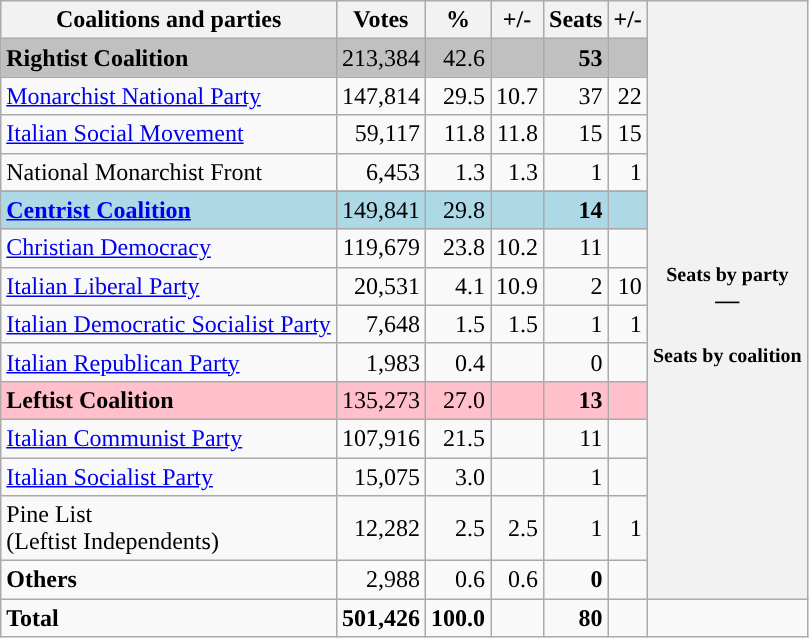<table class="wikitable">
<tr>
<th>Coalitions and parties</th>
<th>Votes</th>
<th>%</th>
<th>+/-</th>
<th>Seats</th>
<th>+/-</th>
<th rowspan="16"><br><small>Seats by party</small><br>—<br><br><small>Seats by coalition</small></th>
</tr>
<tr style="background:silver">
<td><strong>Rightist Coalition</strong></td>
<td align=right>213,384</td>
<td align=right>42.6</td>
<td align=right></td>
<td align=right><strong>53</strong></td>
<td align=right></td>
</tr>
<tr>
<td><a href='#'>Monarchist National Party</a></td>
<td align=right>147,814</td>
<td align=right>29.5</td>
<td align=right> 10.7</td>
<td align=right>37</td>
<td align=right> 22</td>
</tr>
<tr>
<td><a href='#'>Italian Social Movement</a></td>
<td align=right>59,117</td>
<td align=right>11.8</td>
<td align=right> 11.8</td>
<td align=right>15</td>
<td align=right> 15</td>
</tr>
<tr>
<td>National Monarchist Front</td>
<td align=right>6,453</td>
<td align=right>1.3</td>
<td align=right> 1.3</td>
<td align=right>1</td>
<td align=right> 1</td>
</tr>
<tr>
</tr>
<tr style="background:lightblue">
<td><strong><a href='#'>Centrist Coalition</a></strong></td>
<td align=right>149,841</td>
<td align=right>29.8</td>
<td align=right></td>
<td align=right><strong>14</strong></td>
<td align=right></td>
</tr>
<tr>
<td><a href='#'>Christian Democracy</a></td>
<td align=right>119,679</td>
<td align=right>23.8</td>
<td align=right> 10.2</td>
<td align=right>11</td>
<td align=right></td>
</tr>
<tr>
<td><a href='#'>Italian Liberal Party</a></td>
<td align=right>20,531</td>
<td align=right>4.1</td>
<td align=right> 10.9</td>
<td align=right>2</td>
<td align=right> 10</td>
</tr>
<tr>
<td><a href='#'>Italian Democratic Socialist Party</a></td>
<td align=right>7,648</td>
<td align=right>1.5</td>
<td align=right> 1.5</td>
<td align=right>1</td>
<td align=right> 1</td>
</tr>
<tr>
<td><a href='#'>Italian Republican Party</a></td>
<td align=right>1,983</td>
<td align=right>0.4</td>
<td align=right></td>
<td align=right>0</td>
<td align=right></td>
</tr>
<tr style="background:pink">
<td><strong>Leftist Coalition</strong></td>
<td align=right>135,273</td>
<td align=right>27.0</td>
<td align=right></td>
<td align=right><strong>13</strong></td>
<td align=right></td>
</tr>
<tr>
<td><a href='#'>Italian Communist Party</a></td>
<td align=right>107,916</td>
<td align=right>21.5</td>
<td align=right></td>
<td align=right>11</td>
<td align=right></td>
</tr>
<tr>
<td><a href='#'>Italian Socialist Party</a></td>
<td align=right>15,075</td>
<td align=right>3.0</td>
<td align=right></td>
<td align=right>1</td>
<td align=right></td>
</tr>
<tr>
<td>Pine List<br>(Leftist Independents)</td>
<td align=right>12,282</td>
<td align=right>2.5</td>
<td align=right> 2.5</td>
<td align=right>1</td>
<td align=right> 1</td>
</tr>
<tr style="background:">
<td><strong>Others</strong></td>
<td align=right>2,988</td>
<td align=right>0.6</td>
<td align=right> 0.6</td>
<td align=right><strong>0</strong></td>
<td align=right></td>
</tr>
<tr>
<td><strong>Total</strong></td>
<td align=right><strong>501,426</strong></td>
<td align=right><strong>100.0</strong></td>
<td align=right></td>
<td align=right><strong>80</strong></td>
<td align=right></td>
</tr>
</table>
